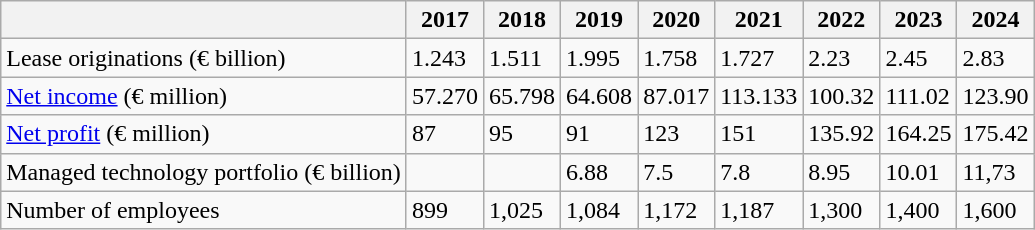<table class="wikitable">
<tr>
<th></th>
<th>2017</th>
<th>2018</th>
<th>2019</th>
<th>2020</th>
<th>2021</th>
<th>2022</th>
<th>2023</th>
<th>2024</th>
</tr>
<tr>
<td>Lease originations (€ billion)</td>
<td>1.243</td>
<td>1.511</td>
<td>1.995</td>
<td>1.758</td>
<td>1.727</td>
<td>2.23</td>
<td>2.45</td>
<td>2.83</td>
</tr>
<tr>
<td><a href='#'>Net income</a> (€ million)</td>
<td>57.270</td>
<td>65.798</td>
<td>64.608</td>
<td>87.017</td>
<td>113.133</td>
<td>100.32</td>
<td>111.02</td>
<td>123.90</td>
</tr>
<tr>
<td><a href='#'>Net profit</a> (€ million)</td>
<td>87</td>
<td>95</td>
<td>91</td>
<td>123</td>
<td>151</td>
<td>135.92</td>
<td>164.25</td>
<td>175.42</td>
</tr>
<tr>
<td>Managed technology portfolio (€ billion)</td>
<td></td>
<td></td>
<td>6.88</td>
<td>7.5</td>
<td>7.8</td>
<td>8.95</td>
<td>10.01</td>
<td>11,73</td>
</tr>
<tr>
<td>Number of employees</td>
<td>899</td>
<td>1,025</td>
<td>1,084</td>
<td>1,172</td>
<td>1,187</td>
<td>1,300</td>
<td>1,400</td>
<td>1,600</td>
</tr>
</table>
